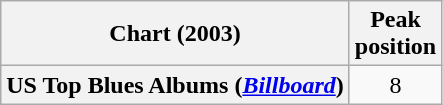<table class="wikitable sortable plainrowheaders" style="text-align:center">
<tr>
<th scope="col">Chart (2003)</th>
<th scope="col">Peak<br>position</th>
</tr>
<tr>
<th scope="row">US Top Blues Albums (<em><a href='#'>Billboard</a></em>)</th>
<td>8</td>
</tr>
</table>
